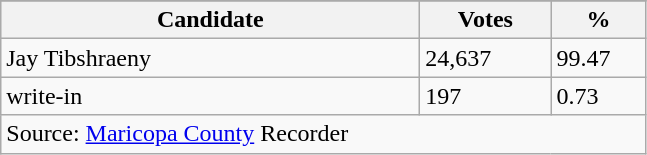<table class="wikitable">
<tr style="background-color:#E9E9E9">
</tr>
<tr style="background-color:#E9E9E9">
<th style="width: 17em">Candidate</th>
<th style="width: 5em">Votes</th>
<th style="width: 3.5em">%</th>
</tr>
<tr>
<td>Jay Tibshraeny</td>
<td>24,637</td>
<td>99.47</td>
</tr>
<tr>
<td>write-in</td>
<td>197</td>
<td>0.73</td>
</tr>
<tr>
<td colspan=3>Source: <a href='#'>Maricopa County</a> Recorder</td>
</tr>
</table>
